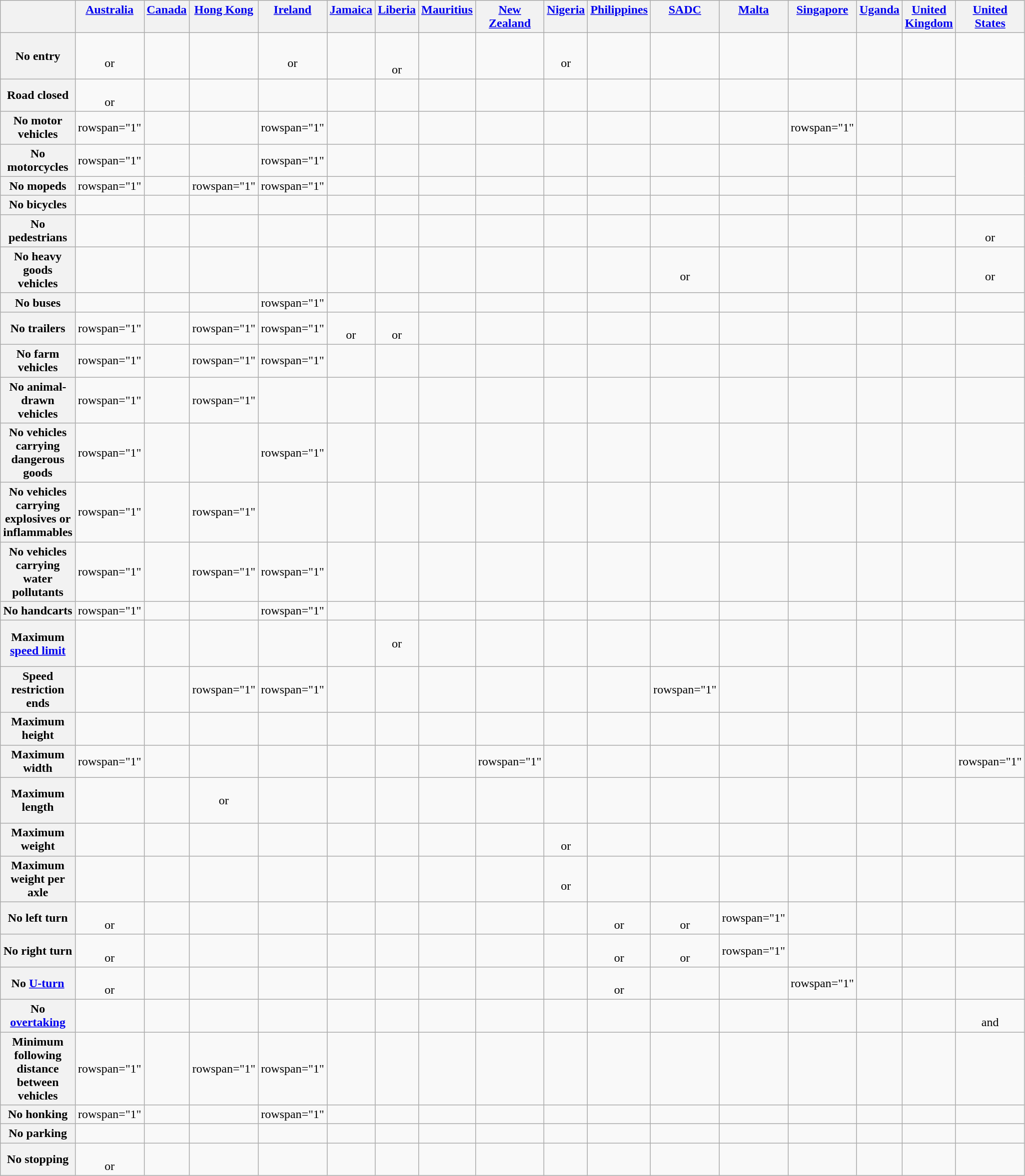<table class="wikitable" style="text-align: center;">
<tr>
<th width="85" style="vertical-align: top;" scope="col"> </th>
<th width="85" style="vertical-align: top;" scope="col"><a href='#'>Australia</a></th>
<th width="85" style="vertical-align: top;" scope="col"><a href='#'>Canada</a></th>
<th width="85" style="vertical-align: top;" scope="col"><a href='#'>Hong Kong</a></th>
<th width="85" style="vertical-align: top;" scope="col"><a href='#'>Ireland</a></th>
<th width="85" style="vertical-align: top;" scope="col"><a href='#'>Jamaica</a></th>
<th width="85" style="vertical-align: top;" scope="col"><a href='#'>Liberia</a></th>
<th width="85" style="vertical-align: top;" scope="col"><a href='#'>Mauritius</a></th>
<th width="85" style="vertical-align: top;" scope="col"><a href='#'>New Zealand</a></th>
<th width="85" style="vertical-align: top;" scope="col"><a href='#'>Nigeria</a></th>
<th width="85" style="vertical-align: top;" scope="col"><a href='#'>Philippines</a></th>
<th width="85" style="vertical-align: top;" scope="col"><a href='#'>SADC</a></th>
<th width="85" style="vertical-align: top;" scope="col"><a href='#'>Malta</a></th>
<th width="85" style="vertical-align: top;" scope="col"><a href='#'>Singapore</a></th>
<th width="85" style="vertical-align: top;" scope="col"><a href='#'>Uganda</a></th>
<th width="85" style="vertical-align: top;" scope="col"><a href='#'>United Kingdom</a></th>
<th width="85" style="vertical-align: top;" scope="col"><a href='#'>United States</a></th>
</tr>
<tr>
<th>No entry</th>
<td><br>or<br></td>
<td></td>
<td></td>
<td><br>or<br></td>
<td></td>
<td><br><br>or<br></td>
<td></td>
<td></td>
<td><br>or<br></td>
<td></td>
<td></td>
<td></td>
<td></td>
<td></td>
<td></td>
<td></td>
</tr>
<tr>
<th>Road closed<br></th>
<td><br>or<br></td>
<td></td>
<td></td>
<td></td>
<td></td>
<td></td>
<td></td>
<td></td>
<td></td>
<td></td>
<td></td>
<td></td>
<td></td>
<td></td>
<td><br></td>
<td></td>
</tr>
<tr>
<th>No motor vehicles</th>
<td>rowspan="1" </td>
<td></td>
<td></td>
<td>rowspan="1" </td>
<td></td>
<td></td>
<td></td>
<td></td>
<td></td>
<td></td>
<td></td>
<td></td>
<td>rowspan="1" </td>
<td></td>
<td></td>
<td></td>
</tr>
<tr>
<th>No motorcycles</th>
<td>rowspan="1" </td>
<td></td>
<td></td>
<td>rowspan="1" </td>
<td></td>
<td></td>
<td></td>
<td></td>
<td></td>
<td></td>
<td></td>
<td></td>
<td></td>
<td></td>
<td></td>
<td rowspan="2"></td>
</tr>
<tr>
<th>No mopeds</th>
<td>rowspan="1" </td>
<td></td>
<td>rowspan="1" </td>
<td>rowspan="1" </td>
<td></td>
<td></td>
<td></td>
<td></td>
<td></td>
<td></td>
<td></td>
<td></td>
<td></td>
<td></td>
<td></td>
</tr>
<tr>
<th>No bicycles</th>
<td></td>
<td></td>
<td></td>
<td></td>
<td></td>
<td></td>
<td></td>
<td></td>
<td></td>
<td></td>
<td></td>
<td></td>
<td></td>
<td></td>
<td></td>
<td></td>
</tr>
<tr>
<th>No pedestrians</th>
<td></td>
<td></td>
<td></td>
<td></td>
<td></td>
<td></td>
<td></td>
<td></td>
<td></td>
<td></td>
<td></td>
<td></td>
<td></td>
<td></td>
<td></td>
<td><br>or<br></td>
</tr>
<tr>
<th>No heavy goods vehicles</th>
<td></td>
<td></td>
<td></td>
<td></td>
<td></td>
<td></td>
<td></td>
<td></td>
<td></td>
<td></td>
<td><br>or<br></td>
<td></td>
<td></td>
<td></td>
<td></td>
<td><br>or<br></td>
</tr>
<tr>
<th>No buses</th>
<td></td>
<td></td>
<td></td>
<td>rowspan="1" </td>
<td></td>
<td></td>
<td></td>
<td></td>
<td></td>
<td></td>
<td></td>
<td></td>
<td></td>
<td></td>
<td></td>
<td></td>
</tr>
<tr>
<th>No trailers</th>
<td>rowspan="1" </td>
<td></td>
<td>rowspan="1" </td>
<td>rowspan="1" </td>
<td><br>or<br></td>
<td><br>or<br></td>
<td></td>
<td></td>
<td></td>
<td></td>
<td></td>
<td></td>
<td></td>
<td></td>
<td></td>
<td></td>
</tr>
<tr>
<th>No farm vehicles</th>
<td>rowspan="1" </td>
<td></td>
<td>rowspan="1" </td>
<td>rowspan="1" </td>
<td></td>
<td></td>
<td></td>
<td></td>
<td></td>
<td></td>
<td></td>
<td></td>
<td></td>
<td></td>
<td></td>
<td></td>
</tr>
<tr>
<th>No animal-drawn vehicles</th>
<td>rowspan="1" </td>
<td></td>
<td>rowspan="1" </td>
<td></td>
<td></td>
<td></td>
<td></td>
<td></td>
<td></td>
<td></td>
<td></td>
<td></td>
<td></td>
<td></td>
<td></td>
<td></td>
</tr>
<tr>
<th>No vehicles carrying dangerous goods</th>
<td>rowspan="1" </td>
<td></td>
<td></td>
<td>rowspan="1" </td>
<td></td>
<td></td>
<td></td>
<td></td>
<td></td>
<td></td>
<td></td>
<td></td>
<td></td>
<td></td>
<td></td>
<td></td>
</tr>
<tr>
<th>No vehicles carrying explosives or inflammables</th>
<td>rowspan="1" </td>
<td></td>
<td>rowspan="1" </td>
<td></td>
<td></td>
<td></td>
<td></td>
<td></td>
<td></td>
<td></td>
<td></td>
<td></td>
<td></td>
<td></td>
<td><br></td>
<td></td>
</tr>
<tr>
<th>No vehicles carrying water pollutants</th>
<td>rowspan="1" </td>
<td></td>
<td>rowspan="1" </td>
<td>rowspan="1" </td>
<td></td>
<td></td>
<td></td>
<td></td>
<td></td>
<td></td>
<td></td>
<td></td>
<td></td>
<td></td>
<td></td>
<td></td>
</tr>
<tr>
<th>No handcarts</th>
<td>rowspan="1" </td>
<td></td>
<td></td>
<td>rowspan="1" </td>
<td></td>
<td></td>
<td></td>
<td></td>
<td></td>
<td></td>
<td></td>
<td></td>
<td></td>
<td></td>
<td></td>
<td></td>
</tr>
<tr>
<th>Maximum <a href='#'>speed limit</a></th>
<td></td>
<td></td>
<td></td>
<td></td>
<td></td>
<td><br>or<br><br></td>
<td></td>
<td></td>
<td></td>
<td></td>
<td></td>
<td></td>
<td></td>
<td></td>
<td></td>
<td></td>
</tr>
<tr>
<th>Speed restriction ends</th>
<td></td>
<td></td>
<td>rowspan="1" </td>
<td>rowspan="1" </td>
<td></td>
<td></td>
<td></td>
<td></td>
<td></td>
<td></td>
<td>rowspan="1"</td>
<td></td>
<td></td>
<td></td>
<td></td>
<td></td>
</tr>
<tr>
<th>Maximum height</th>
<td></td>
<td></td>
<td></td>
<td></td>
<td></td>
<td></td>
<td></td>
<td></td>
<td></td>
<td></td>
<td></td>
<td></td>
<td></td>
<td></td>
<td></td>
<td></td>
</tr>
<tr>
<th>Maximum width</th>
<td>rowspan="1" </td>
<td></td>
<td></td>
<td></td>
<td></td>
<td></td>
<td></td>
<td>rowspan="1" </td>
<td></td>
<td></td>
<td></td>
<td></td>
<td></td>
<td></td>
<td></td>
<td>rowspan="1" </td>
</tr>
<tr>
<th>Maximum length</th>
<td></td>
<td></td>
<td><br>or<br><br></td>
<td></td>
<td></td>
<td></td>
<td></td>
<td></td>
<td></td>
<td></td>
<td></td>
<td></td>
<td></td>
<td></td>
<td></td>
<td></td>
</tr>
<tr>
<th>Maximum weight</th>
<td></td>
<td></td>
<td></td>
<td></td>
<td></td>
<td></td>
<td></td>
<td></td>
<td><br>or<br></td>
<td></td>
<td></td>
<td></td>
<td></td>
<td></td>
<td></td>
<td></td>
</tr>
<tr>
<th>Maximum weight per axle</th>
<td></td>
<td></td>
<td></td>
<td></td>
<td></td>
<td></td>
<td></td>
<td></td>
<td><br>or<br></td>
<td></td>
<td></td>
<td></td>
<td></td>
<td></td>
<td></td>
<td></td>
</tr>
<tr>
<th>No left turn</th>
<td><br>or<br></td>
<td></td>
<td></td>
<td></td>
<td></td>
<td></td>
<td></td>
<td></td>
<td></td>
<td><br>or<br></td>
<td><br>or<br></td>
<td>rowspan="1" </td>
<td></td>
<td></td>
<td></td>
<td></td>
</tr>
<tr>
<th>No right turn</th>
<td><br>or<br></td>
<td></td>
<td></td>
<td></td>
<td></td>
<td></td>
<td></td>
<td></td>
<td></td>
<td><br>or<br></td>
<td><br>or<br></td>
<td>rowspan="1" </td>
<td></td>
<td></td>
<td></td>
<td></td>
</tr>
<tr>
<th>No <a href='#'>U-turn</a></th>
<td><br>or<br></td>
<td></td>
<td></td>
<td></td>
<td></td>
<td><br></td>
<td></td>
<td></td>
<td></td>
<td><br>or<br></td>
<td></td>
<td></td>
<td>rowspan="1" <br></td>
<td></td>
<td></td>
<td></td>
</tr>
<tr>
<th>No <a href='#'>overtaking</a></th>
<td></td>
<td></td>
<td></td>
<td></td>
<td></td>
<td></td>
<td></td>
<td></td>
<td></td>
<td></td>
<td></td>
<td></td>
<td></td>
<td></td>
<td></td>
<td><br>and<br></td>
</tr>
<tr>
<th>Minimum following distance between vehicles</th>
<td>rowspan="1" </td>
<td></td>
<td>rowspan="1" </td>
<td>rowspan="1" </td>
<td></td>
<td></td>
<td></td>
<td></td>
<td></td>
<td></td>
<td></td>
<td></td>
<td></td>
<td></td>
<td></td>
<td></td>
</tr>
<tr>
<th>No honking</th>
<td>rowspan="1" </td>
<td></td>
<td></td>
<td>rowspan="1" </td>
<td></td>
<td></td>
<td></td>
<td></td>
<td></td>
<td></td>
<td></td>
<td></td>
<td></td>
<td></td>
<td></td>
<td></td>
</tr>
<tr>
<th>No parking</th>
<td></td>
<td></td>
<td></td>
<td></td>
<td></td>
<td></td>
<td></td>
<td></td>
<td></td>
<td></td>
<td></td>
<td></td>
<td></td>
<td></td>
<td></td>
<td></td>
</tr>
<tr>
<th>No stopping</th>
<td><br>or<br></td>
<td></td>
<td></td>
<td></td>
<td></td>
<td></td>
<td></td>
<td></td>
<td></td>
<td></td>
<td></td>
<td></td>
<td></td>
<td></td>
<td></td>
<td></td>
</tr>
</table>
